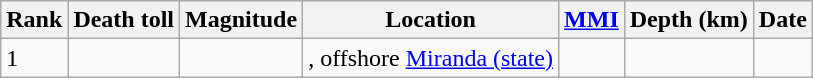<table class="sortable wikitable" style="font-size:100%;">
<tr>
<th>Rank</th>
<th>Death toll</th>
<th>Magnitude</th>
<th>Location</th>
<th><a href='#'>MMI</a></th>
<th>Depth (km)</th>
<th>Date</th>
</tr>
<tr>
<td>1</td>
<td></td>
<td></td>
<td>, offshore <a href='#'>Miranda (state)</a></td>
<td></td>
<td></td>
<td></td>
</tr>
</table>
